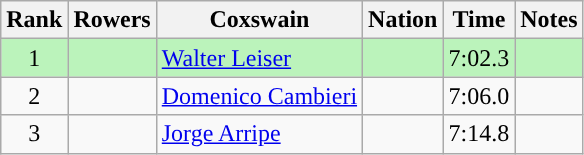<table class="wikitable sortable" style="text-align:center">
<tr>
<th>Rank</th>
<th>Rowers</th>
<th>Coxswain</th>
<th>Nation</th>
<th>Time</th>
<th>Notes</th>
</tr>
<tr bgcolor=bbf3bb>
<td>1</td>
<td align=left></td>
<td align=left><a href='#'>Walter Leiser</a></td>
<td align=left></td>
<td>7:02.3</td>
<td></td>
</tr>
<tr>
<td>2</td>
<td align=left></td>
<td align=left><a href='#'>Domenico Cambieri</a></td>
<td align=left></td>
<td>7:06.0</td>
<td></td>
</tr>
<tr>
<td>3</td>
<td align=left></td>
<td align=left><a href='#'>Jorge Arripe</a></td>
<td align=left></td>
<td>7:14.8</td>
<td></td>
</tr>
</table>
